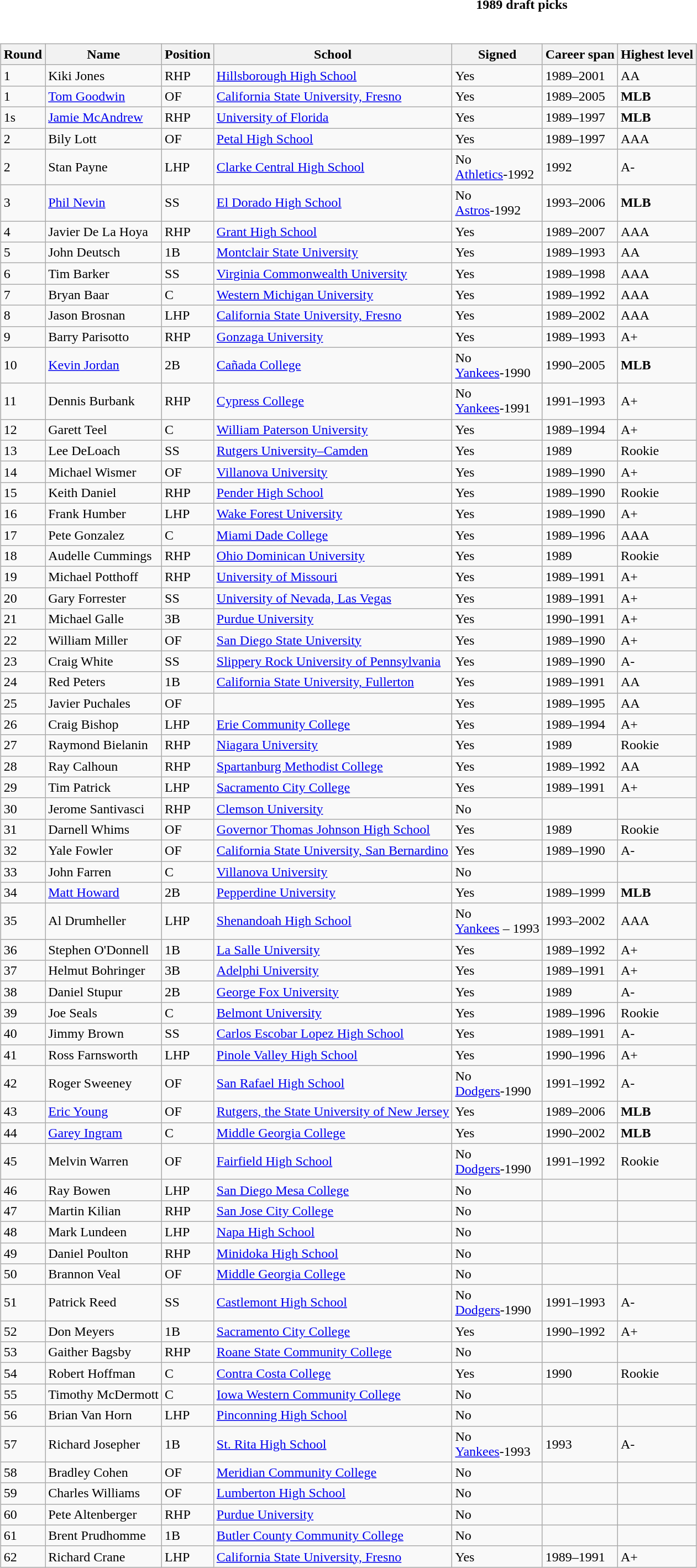<table class="toccolours collapsible collapsed" style="width:100%; background:inherit">
<tr>
<th>1989 draft picks</th>
</tr>
<tr>
<td><br><table class="wikitable">
<tr>
<th>Round</th>
<th>Name</th>
<th>Position</th>
<th>School</th>
<th>Signed</th>
<th>Career span</th>
<th>Highest level</th>
</tr>
<tr>
<td>1</td>
<td>Kiki Jones</td>
<td>RHP</td>
<td><a href='#'>Hillsborough High School</a></td>
<td>Yes</td>
<td>1989–2001</td>
<td>AA</td>
</tr>
<tr>
<td>1</td>
<td><a href='#'>Tom Goodwin</a></td>
<td>OF</td>
<td><a href='#'>California State University, Fresno</a></td>
<td>Yes</td>
<td>1989–2005</td>
<td><strong>MLB</strong></td>
</tr>
<tr>
<td>1s</td>
<td><a href='#'>Jamie McAndrew</a></td>
<td>RHP</td>
<td><a href='#'>University of Florida</a></td>
<td>Yes</td>
<td>1989–1997</td>
<td><strong>MLB</strong></td>
</tr>
<tr>
<td>2</td>
<td>Bily Lott</td>
<td>OF</td>
<td><a href='#'>Petal High School</a></td>
<td>Yes</td>
<td>1989–1997</td>
<td>AAA</td>
</tr>
<tr>
<td>2</td>
<td>Stan Payne</td>
<td>LHP</td>
<td><a href='#'>Clarke Central High School</a></td>
<td>No<br><a href='#'>Athletics</a>-1992</td>
<td>1992</td>
<td>A-</td>
</tr>
<tr>
<td>3</td>
<td><a href='#'>Phil Nevin</a></td>
<td>SS</td>
<td><a href='#'>El Dorado High School</a></td>
<td>No<br><a href='#'>Astros</a>-1992</td>
<td>1993–2006</td>
<td><strong>MLB</strong></td>
</tr>
<tr>
<td>4</td>
<td>Javier De La Hoya</td>
<td>RHP</td>
<td><a href='#'>Grant High School</a></td>
<td>Yes</td>
<td>1989–2007</td>
<td>AAA</td>
</tr>
<tr>
<td>5</td>
<td>John Deutsch</td>
<td>1B</td>
<td><a href='#'>Montclair State University</a></td>
<td>Yes</td>
<td>1989–1993</td>
<td>AA</td>
</tr>
<tr>
<td>6</td>
<td>Tim Barker</td>
<td>SS</td>
<td><a href='#'>Virginia Commonwealth University</a></td>
<td>Yes</td>
<td>1989–1998</td>
<td>AAA</td>
</tr>
<tr>
<td>7</td>
<td>Bryan Baar</td>
<td>C</td>
<td><a href='#'>Western Michigan University</a></td>
<td>Yes</td>
<td>1989–1992</td>
<td>AAA</td>
</tr>
<tr>
<td>8</td>
<td>Jason Brosnan</td>
<td>LHP</td>
<td><a href='#'>California State University, Fresno</a></td>
<td>Yes</td>
<td>1989–2002</td>
<td>AAA</td>
</tr>
<tr>
<td>9</td>
<td>Barry Parisotto</td>
<td>RHP</td>
<td><a href='#'>Gonzaga University</a></td>
<td>Yes</td>
<td>1989–1993</td>
<td>A+</td>
</tr>
<tr>
<td>10</td>
<td><a href='#'>Kevin Jordan</a></td>
<td>2B</td>
<td><a href='#'>Cañada College</a></td>
<td>No<br><a href='#'>Yankees</a>-1990</td>
<td>1990–2005</td>
<td><strong>MLB</strong></td>
</tr>
<tr>
<td>11</td>
<td>Dennis Burbank</td>
<td>RHP</td>
<td><a href='#'>Cypress College</a></td>
<td>No<br><a href='#'>Yankees</a>-1991</td>
<td>1991–1993</td>
<td>A+</td>
</tr>
<tr>
<td>12</td>
<td>Garett Teel</td>
<td>C</td>
<td><a href='#'>William Paterson University</a></td>
<td>Yes</td>
<td>1989–1994</td>
<td>A+</td>
</tr>
<tr>
<td>13</td>
<td>Lee DeLoach</td>
<td>SS</td>
<td><a href='#'>Rutgers University–Camden</a></td>
<td>Yes</td>
<td>1989</td>
<td>Rookie</td>
</tr>
<tr>
<td>14</td>
<td>Michael Wismer</td>
<td>OF</td>
<td><a href='#'>Villanova University</a></td>
<td>Yes</td>
<td>1989–1990</td>
<td>A+</td>
</tr>
<tr>
<td>15</td>
<td>Keith Daniel</td>
<td>RHP</td>
<td><a href='#'>Pender High School</a></td>
<td>Yes</td>
<td>1989–1990</td>
<td>Rookie</td>
</tr>
<tr>
<td>16</td>
<td>Frank Humber</td>
<td>LHP</td>
<td><a href='#'>Wake Forest University</a></td>
<td>Yes</td>
<td>1989–1990</td>
<td>A+</td>
</tr>
<tr>
<td>17</td>
<td>Pete Gonzalez</td>
<td>C</td>
<td><a href='#'>Miami Dade College</a></td>
<td>Yes</td>
<td>1989–1996</td>
<td>AAA</td>
</tr>
<tr>
<td>18</td>
<td>Audelle Cummings</td>
<td>RHP</td>
<td><a href='#'>Ohio Dominican University</a></td>
<td>Yes</td>
<td>1989</td>
<td>Rookie</td>
</tr>
<tr>
<td>19</td>
<td>Michael Potthoff</td>
<td>RHP</td>
<td><a href='#'>University of Missouri</a></td>
<td>Yes</td>
<td>1989–1991</td>
<td>A+</td>
</tr>
<tr>
<td>20</td>
<td>Gary Forrester</td>
<td>SS</td>
<td><a href='#'>University of Nevada, Las Vegas</a></td>
<td>Yes</td>
<td>1989–1991</td>
<td>A+</td>
</tr>
<tr>
<td>21</td>
<td>Michael Galle</td>
<td>3B</td>
<td><a href='#'>Purdue University</a></td>
<td>Yes</td>
<td>1990–1991</td>
<td>A+</td>
</tr>
<tr>
<td>22</td>
<td>William Miller</td>
<td>OF</td>
<td><a href='#'>San Diego State University</a></td>
<td>Yes</td>
<td>1989–1990</td>
<td>A+</td>
</tr>
<tr>
<td>23</td>
<td>Craig White</td>
<td>SS</td>
<td><a href='#'>Slippery Rock University of Pennsylvania</a></td>
<td>Yes</td>
<td>1989–1990</td>
<td>A-</td>
</tr>
<tr>
<td>24</td>
<td>Red Peters</td>
<td>1B</td>
<td><a href='#'>California State University, Fullerton</a></td>
<td>Yes</td>
<td>1989–1991</td>
<td>AA</td>
</tr>
<tr>
<td>25</td>
<td>Javier Puchales</td>
<td>OF</td>
<td></td>
<td>Yes</td>
<td>1989–1995</td>
<td>AA</td>
</tr>
<tr>
<td>26</td>
<td>Craig Bishop</td>
<td>LHP</td>
<td><a href='#'>Erie Community College</a></td>
<td>Yes</td>
<td>1989–1994</td>
<td>A+</td>
</tr>
<tr>
<td>27</td>
<td>Raymond Bielanin</td>
<td>RHP</td>
<td><a href='#'>Niagara University</a></td>
<td>Yes</td>
<td>1989</td>
<td>Rookie</td>
</tr>
<tr>
<td>28</td>
<td>Ray Calhoun</td>
<td>RHP</td>
<td><a href='#'>Spartanburg Methodist College</a></td>
<td>Yes</td>
<td>1989–1992</td>
<td>AA</td>
</tr>
<tr>
<td>29</td>
<td>Tim Patrick</td>
<td>LHP</td>
<td><a href='#'>Sacramento City College</a></td>
<td>Yes</td>
<td>1989–1991</td>
<td>A+</td>
</tr>
<tr>
<td>30</td>
<td>Jerome Santivasci</td>
<td>RHP</td>
<td><a href='#'>Clemson University</a></td>
<td>No</td>
<td></td>
<td></td>
</tr>
<tr>
<td>31</td>
<td>Darnell Whims</td>
<td>OF</td>
<td><a href='#'>Governor Thomas Johnson High School</a></td>
<td>Yes</td>
<td>1989</td>
<td>Rookie</td>
</tr>
<tr>
<td>32</td>
<td>Yale Fowler</td>
<td>OF</td>
<td><a href='#'>California State University, San Bernardino</a></td>
<td>Yes</td>
<td>1989–1990</td>
<td>A-</td>
</tr>
<tr>
<td>33</td>
<td>John Farren</td>
<td>C</td>
<td><a href='#'>Villanova University</a></td>
<td>No</td>
<td></td>
<td></td>
</tr>
<tr>
<td>34</td>
<td><a href='#'>Matt Howard</a></td>
<td>2B</td>
<td><a href='#'>Pepperdine University</a></td>
<td>Yes</td>
<td>1989–1999</td>
<td><strong>MLB</strong></td>
</tr>
<tr>
<td>35</td>
<td>Al Drumheller</td>
<td>LHP</td>
<td><a href='#'>Shenandoah High School</a></td>
<td>No<br><a href='#'>Yankees</a> – 1993</td>
<td>1993–2002</td>
<td>AAA</td>
</tr>
<tr>
<td>36</td>
<td>Stephen O'Donnell</td>
<td>1B</td>
<td><a href='#'>La Salle University</a></td>
<td>Yes</td>
<td>1989–1992</td>
<td>A+</td>
</tr>
<tr>
<td>37</td>
<td>Helmut Bohringer</td>
<td>3B</td>
<td><a href='#'>Adelphi University</a></td>
<td>Yes</td>
<td>1989–1991</td>
<td>A+</td>
</tr>
<tr>
<td>38</td>
<td>Daniel Stupur</td>
<td>2B</td>
<td><a href='#'>George Fox University</a></td>
<td>Yes</td>
<td>1989</td>
<td>A-</td>
</tr>
<tr>
<td>39</td>
<td>Joe Seals</td>
<td>C</td>
<td><a href='#'>Belmont University</a></td>
<td>Yes</td>
<td>1989–1996</td>
<td>Rookie</td>
</tr>
<tr>
<td>40</td>
<td>Jimmy Brown</td>
<td>SS</td>
<td><a href='#'>Carlos Escobar Lopez High School</a></td>
<td>Yes</td>
<td>1989–1991</td>
<td>A-</td>
</tr>
<tr>
<td>41</td>
<td>Ross Farnsworth</td>
<td>LHP</td>
<td><a href='#'>Pinole Valley High School</a></td>
<td>Yes</td>
<td>1990–1996</td>
<td>A+</td>
</tr>
<tr>
<td>42</td>
<td>Roger Sweeney</td>
<td>OF</td>
<td><a href='#'>San Rafael High School</a></td>
<td>No<br><a href='#'>Dodgers</a>-1990</td>
<td>1991–1992</td>
<td>A-</td>
</tr>
<tr>
<td>43</td>
<td><a href='#'>Eric Young</a></td>
<td>OF</td>
<td><a href='#'>Rutgers, the State University of New Jersey</a></td>
<td>Yes</td>
<td>1989–2006</td>
<td><strong>MLB</strong></td>
</tr>
<tr>
<td>44</td>
<td><a href='#'>Garey Ingram</a></td>
<td>C</td>
<td><a href='#'>Middle Georgia College</a></td>
<td>Yes</td>
<td>1990–2002</td>
<td><strong>MLB</strong></td>
</tr>
<tr>
<td>45</td>
<td>Melvin Warren</td>
<td>OF</td>
<td><a href='#'>Fairfield High School</a></td>
<td>No <br><a href='#'>Dodgers</a>-1990</td>
<td>1991–1992</td>
<td>Rookie</td>
</tr>
<tr>
<td>46</td>
<td>Ray Bowen</td>
<td>LHP</td>
<td><a href='#'>San Diego Mesa College</a></td>
<td>No</td>
<td></td>
<td></td>
</tr>
<tr>
<td>47</td>
<td>Martin Kilian</td>
<td>RHP</td>
<td><a href='#'>San Jose City College</a></td>
<td>No</td>
<td></td>
<td></td>
</tr>
<tr>
<td>48</td>
<td>Mark Lundeen</td>
<td>LHP</td>
<td><a href='#'>Napa High School</a></td>
<td>No</td>
<td></td>
<td></td>
</tr>
<tr>
<td>49</td>
<td>Daniel Poulton</td>
<td>RHP</td>
<td><a href='#'>Minidoka High School</a></td>
<td>No</td>
<td></td>
<td></td>
</tr>
<tr>
<td>50</td>
<td>Brannon Veal</td>
<td>OF</td>
<td><a href='#'>Middle Georgia College</a></td>
<td>No</td>
<td></td>
<td></td>
</tr>
<tr>
<td>51</td>
<td>Patrick Reed</td>
<td>SS</td>
<td><a href='#'>Castlemont High School</a></td>
<td>No <br><a href='#'>Dodgers</a>-1990</td>
<td>1991–1993</td>
<td>A-</td>
</tr>
<tr>
<td>52</td>
<td>Don Meyers</td>
<td>1B</td>
<td><a href='#'>Sacramento City College</a></td>
<td>Yes</td>
<td>1990–1992</td>
<td>A+</td>
</tr>
<tr>
<td>53</td>
<td>Gaither Bagsby</td>
<td>RHP</td>
<td><a href='#'>Roane State Community College</a></td>
<td>No</td>
<td></td>
<td></td>
</tr>
<tr>
<td>54</td>
<td>Robert Hoffman</td>
<td>C</td>
<td><a href='#'>Contra Costa College</a></td>
<td>Yes</td>
<td>1990</td>
<td>Rookie</td>
</tr>
<tr>
<td>55</td>
<td>Timothy McDermott</td>
<td>C</td>
<td><a href='#'>Iowa Western Community College</a></td>
<td>No</td>
<td></td>
<td></td>
</tr>
<tr>
<td>56</td>
<td>Brian Van Horn</td>
<td>LHP</td>
<td><a href='#'>Pinconning High School</a></td>
<td>No</td>
<td></td>
<td></td>
</tr>
<tr>
<td>57</td>
<td>Richard Josepher</td>
<td>1B</td>
<td><a href='#'>St. Rita High School</a></td>
<td>No <br><a href='#'>Yankees</a>-1993</td>
<td>1993</td>
<td>A-</td>
</tr>
<tr>
<td>58</td>
<td>Bradley Cohen</td>
<td>OF</td>
<td><a href='#'>Meridian Community College</a></td>
<td>No</td>
<td></td>
<td></td>
</tr>
<tr>
<td>59</td>
<td>Charles Williams</td>
<td>OF</td>
<td><a href='#'>Lumberton High School</a></td>
<td>No</td>
<td></td>
<td></td>
</tr>
<tr>
<td>60</td>
<td>Pete Altenberger</td>
<td>RHP</td>
<td><a href='#'>Purdue University</a></td>
<td>No</td>
<td></td>
<td></td>
</tr>
<tr>
<td>61</td>
<td>Brent Prudhomme</td>
<td>1B</td>
<td><a href='#'>Butler County Community College</a></td>
<td>No</td>
<td></td>
<td></td>
</tr>
<tr>
<td>62</td>
<td>Richard Crane</td>
<td>LHP</td>
<td><a href='#'>California State University, Fresno</a></td>
<td>Yes</td>
<td>1989–1991</td>
<td>A+</td>
</tr>
</table>
</td>
</tr>
</table>
